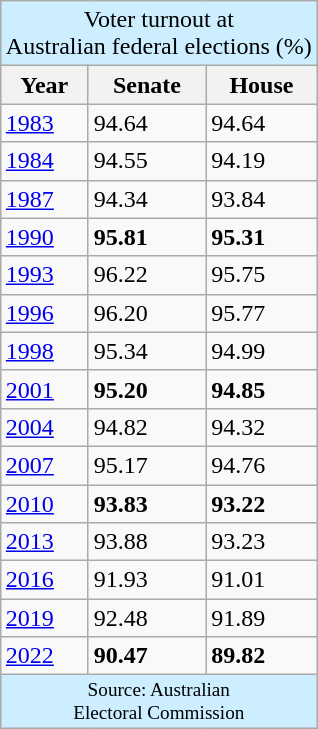<table class="wikitable" style="float: right;" border="1">
<tr>
<td colspan="3" style="font-size:100%; background:#cef; text-align:center;">Voter turnout at<br>Australian federal elections (%)</td>
</tr>
<tr>
<th>Year</th>
<th>Senate</th>
<th>House</th>
</tr>
<tr>
<td><a href='#'>1983</a></td>
<td>94.64</td>
<td>94.64</td>
</tr>
<tr>
<td><a href='#'>1984</a></td>
<td>94.55</td>
<td>94.19</td>
</tr>
<tr>
<td><a href='#'>1987</a></td>
<td>94.34</td>
<td>93.84</td>
</tr>
<tr>
<td><a href='#'>1990</a></td>
<td><strong>95.81</strong></td>
<td><strong>95.31</strong></td>
</tr>
<tr>
<td><a href='#'>1993</a></td>
<td>96.22</td>
<td>95.75</td>
</tr>
<tr>
<td><a href='#'>1996</a></td>
<td>96.20</td>
<td>95.77</td>
</tr>
<tr>
<td><a href='#'>1998</a></td>
<td>95.34</td>
<td>94.99</td>
</tr>
<tr>
<td><a href='#'>2001</a></td>
<td><strong>95.20</strong></td>
<td><strong>94.85</strong></td>
</tr>
<tr>
<td><a href='#'>2004</a></td>
<td>94.82</td>
<td>94.32</td>
</tr>
<tr>
<td><a href='#'>2007</a></td>
<td>95.17</td>
<td>94.76</td>
</tr>
<tr>
<td><a href='#'>2010</a></td>
<td><strong>93.83</strong></td>
<td><strong>93.22</strong></td>
</tr>
<tr>
<td><a href='#'>2013</a></td>
<td>93.88</td>
<td>93.23</td>
</tr>
<tr>
<td><a href='#'>2016</a></td>
<td>91.93</td>
<td>91.01</td>
</tr>
<tr>
<td><a href='#'>2019</a></td>
<td>92.48</td>
<td>91.89</td>
</tr>
<tr>
<td><a href='#'>2022</a></td>
<td><strong>90.47</strong></td>
<td><strong>89.82</strong></td>
</tr>
<tr>
<td colspan="3" style="font-size:80%; background:#cef; text-align:center;">Source: Australian<br>Electoral Commission</td>
</tr>
</table>
